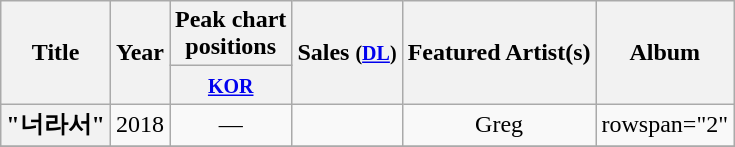<table class="wikitable plainrowheaders" style="text-align:center;">
<tr>
<th rowspan="2" scope="col">Title</th>
<th rowspan="2" scope="col">Year</th>
<th colspan="1" scope="col">Peak chart <br> positions</th>
<th rowspan="2" scope="col">Sales <small>(<a href='#'>DL</a>)</small></th>
<th rowspan="2">Featured Artist(s)</th>
<th rowspan="2" scope="col">Album</th>
</tr>
<tr>
<th><small><a href='#'>KOR</a></small><br></th>
</tr>
<tr>
<th scope="row">"너라서"</th>
<td>2018</td>
<td>—</td>
<td></td>
<td>Greg</td>
<td>rowspan="2" </td>
</tr>
<tr>
</tr>
</table>
